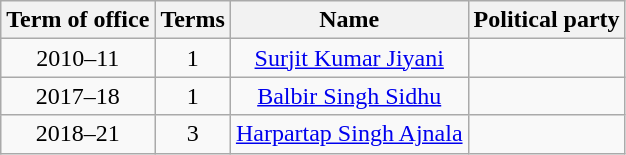<table class="wikitable sortable">
<tr>
<th>Term of office</th>
<th>Terms</th>
<th>Name</th>
<th colspan="2">Political party</th>
</tr>
<tr align="center">
<td>2010–11</td>
<td>1</td>
<td><a href='#'>Surjit Kumar Jiyani</a></td>
<td></td>
</tr>
<tr align="center">
<td>2017–18</td>
<td>1</td>
<td><a href='#'>Balbir Singh Sidhu</a></td>
<td></td>
</tr>
<tr align="center">
<td>2018–21</td>
<td>3</td>
<td><a href='#'>Harpartap Singh Ajnala</a></td>
<td></td>
</tr>
</table>
